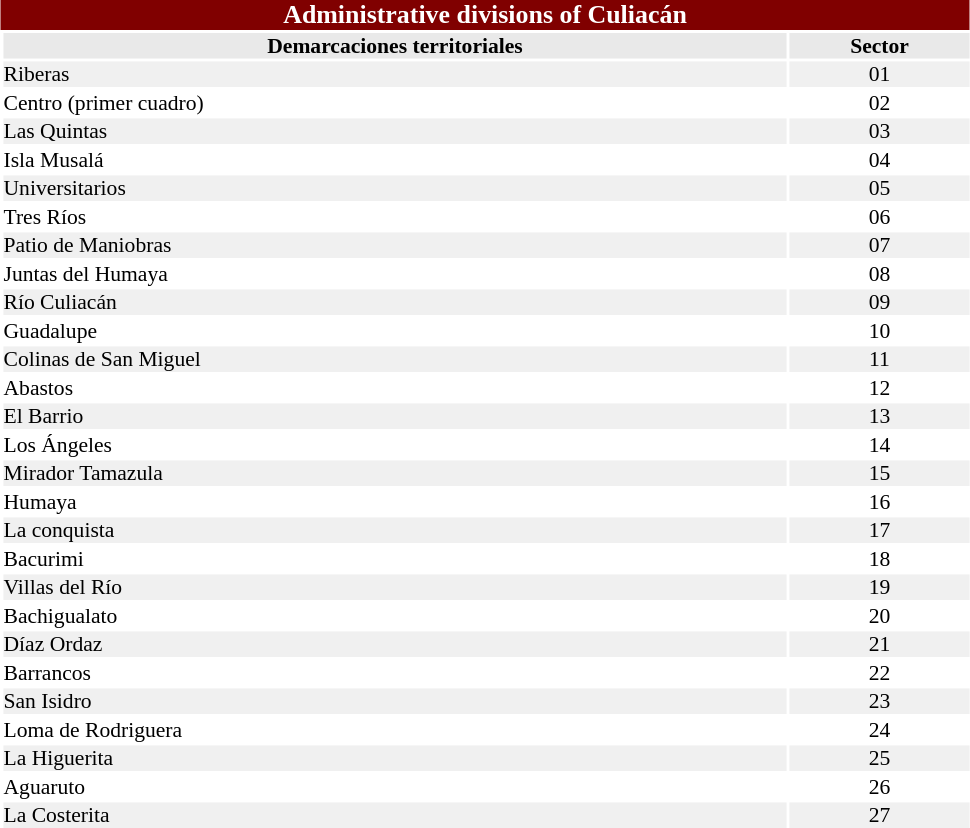<table width="650" class="toc" cellspacing="2" cellpadding="0" style="float:center; margin: 0.5em 0.5em 0.5em 1em; padding: 0.5e text-align; clear:all; margin-left:3px; font-size:90%">
<tr>
<td colspan="3" align="center" style="background:#Maroon; color:white; font-size:120%" bgcolor="Maroon"><strong>Administrative divisions of Culiacán</strong></td>
</tr>
<tr>
<td rowspan="28"></td>
<td style="background:#e9e9e9;" align="center"><strong>Demarcaciones territoriales</strong></td>
<td style="background:#e9e9e9;" align="center"><strong>Sector</strong></td>
</tr>
<tr bgcolor="#f0f0f0">
<td>Riberas</td>
<td align="center">01</td>
</tr>
<tr>
<td>Centro (primer cuadro)</td>
<td align="center">02</td>
</tr>
<tr bgcolor="#f0f0f0">
<td>Las Quintas</td>
<td align="center">03</td>
</tr>
<tr>
<td>Isla Musalá</td>
<td align="center">04</td>
</tr>
<tr bgcolor="#f0f0f0">
<td>Universitarios</td>
<td align="center">05</td>
</tr>
<tr>
<td>Tres Ríos</td>
<td align="center">06</td>
</tr>
<tr bgcolor="#f0f0f0">
<td>Patio de Maniobras</td>
<td align="center">07</td>
</tr>
<tr>
<td>Juntas del Humaya</td>
<td align="center">08</td>
</tr>
<tr bgcolor="#f0f0f0">
<td>Río Culiacán</td>
<td align="center">09</td>
</tr>
<tr>
<td>Guadalupe</td>
<td align="center">10</td>
</tr>
<tr bgcolor="#f0f0f0">
<td>Colinas de San Miguel</td>
<td align="center">11</td>
</tr>
<tr>
<td>Abastos</td>
<td align="center">12</td>
</tr>
<tr bgcolor="#f0f0f0">
<td>El Barrio</td>
<td align="center">13</td>
</tr>
<tr>
<td>Los Ángeles</td>
<td align="center">14</td>
</tr>
<tr bgcolor="#f0f0f0">
<td>Mirador Tamazula</td>
<td align="center">15</td>
</tr>
<tr>
<td>Humaya</td>
<td align="center">16</td>
</tr>
<tr bgcolor="#f0f0f0">
<td>La conquista</td>
<td align="center">17</td>
</tr>
<tr>
<td>Bacurimi</td>
<td align="center">18</td>
</tr>
<tr bgcolor="#f0f0f0">
<td>Villas del Río</td>
<td align="center">19</td>
</tr>
<tr>
<td>Bachigualato</td>
<td align="center">20</td>
</tr>
<tr bgcolor="#f0f0f0">
<td>Díaz Ordaz</td>
<td align="center">21</td>
</tr>
<tr>
<td>Barrancos</td>
<td align="center">22</td>
</tr>
<tr bgcolor="#f0f0f0">
<td>San Isidro</td>
<td align="center">23</td>
</tr>
<tr>
<td>Loma de Rodriguera</td>
<td align="center">24</td>
</tr>
<tr bgcolor="#f0f0f0">
<td>La Higuerita</td>
<td align="center">25</td>
</tr>
<tr>
<td>Aguaruto</td>
<td align="center">26</td>
</tr>
<tr bgcolor="#f0f0f0">
<td>La Costerita</td>
<td align="center">27</td>
</tr>
</table>
